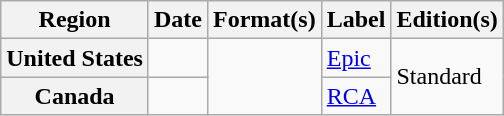<table class="wikitable plainrowheaders">
<tr>
<th scope="col">Region</th>
<th>Date</th>
<th>Format(s)</th>
<th>Label</th>
<th>Edition(s)</th>
</tr>
<tr>
<th scope="row">United States</th>
<td></td>
<td rowspan=2></td>
<td><a href='#'>Epic</a></td>
<td rowspan=2>Standard</td>
</tr>
<tr>
<th scope="row">Canada</th>
<td></td>
<td><a href='#'>RCA</a></td>
</tr>
</table>
